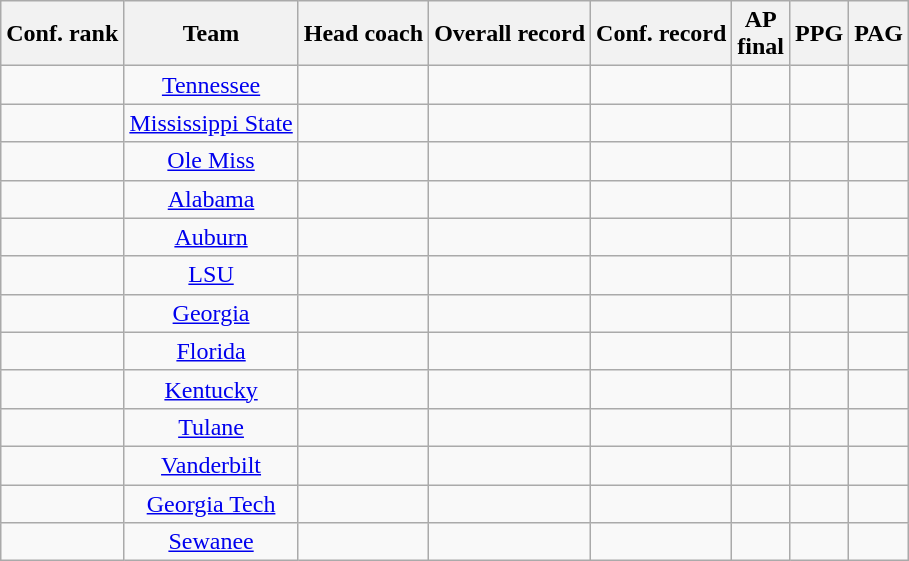<table class="wikitable sortable" style="text-align:center">
<tr>
<th scope="col">Conf. rank</th>
<th scope="col">Team</th>
<th scope="col">Head coach</th>
<th scope="col">Overall record</th>
<th scope="col">Conf. record</th>
<th scope="col">AP<br>final</th>
<th scope="col">PPG</th>
<th scope="col">PAG</th>
</tr>
<tr>
<td></td>
<td><a href='#'>Tennessee</a></td>
<td></td>
<td></td>
<td></td>
<td></td>
<td></td>
<td></td>
</tr>
<tr>
<td></td>
<td><a href='#'>Mississippi State</a></td>
<td></td>
<td></td>
<td></td>
<td></td>
<td></td>
<td></td>
</tr>
<tr>
<td></td>
<td><a href='#'>Ole Miss</a></td>
<td></td>
<td></td>
<td></td>
<td></td>
<td></td>
<td></td>
</tr>
<tr>
<td></td>
<td><a href='#'>Alabama</a></td>
<td></td>
<td></td>
<td></td>
<td></td>
<td></td>
<td></td>
</tr>
<tr>
<td></td>
<td><a href='#'>Auburn</a></td>
<td></td>
<td></td>
<td></td>
<td></td>
<td></td>
<td></td>
</tr>
<tr>
<td></td>
<td><a href='#'>LSU</a></td>
<td></td>
<td></td>
<td></td>
<td></td>
<td></td>
<td></td>
</tr>
<tr>
<td></td>
<td><a href='#'>Georgia</a></td>
<td></td>
<td></td>
<td></td>
<td></td>
<td></td>
<td></td>
</tr>
<tr>
<td></td>
<td><a href='#'>Florida</a></td>
<td></td>
<td></td>
<td></td>
<td></td>
<td></td>
<td></td>
</tr>
<tr>
<td></td>
<td><a href='#'>Kentucky</a></td>
<td></td>
<td></td>
<td></td>
<td></td>
<td></td>
<td></td>
</tr>
<tr>
<td></td>
<td><a href='#'>Tulane</a></td>
<td></td>
<td></td>
<td></td>
<td></td>
<td></td>
<td></td>
</tr>
<tr>
<td></td>
<td><a href='#'>Vanderbilt</a></td>
<td></td>
<td></td>
<td></td>
<td></td>
<td></td>
<td></td>
</tr>
<tr>
<td></td>
<td><a href='#'>Georgia Tech</a></td>
<td></td>
<td></td>
<td></td>
<td></td>
<td></td>
<td></td>
</tr>
<tr>
<td></td>
<td><a href='#'>Sewanee</a></td>
<td></td>
<td></td>
<td></td>
<td></td>
<td></td>
<td></td>
</tr>
</table>
